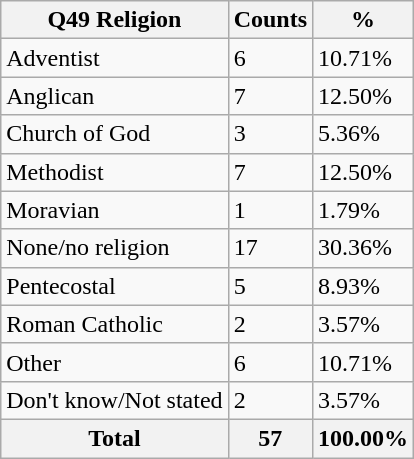<table class="wikitable sortable">
<tr>
<th>Q49 Religion</th>
<th>Counts</th>
<th>%</th>
</tr>
<tr>
<td>Adventist</td>
<td>6</td>
<td>10.71%</td>
</tr>
<tr>
<td>Anglican</td>
<td>7</td>
<td>12.50%</td>
</tr>
<tr>
<td>Church of God</td>
<td>3</td>
<td>5.36%</td>
</tr>
<tr>
<td>Methodist</td>
<td>7</td>
<td>12.50%</td>
</tr>
<tr>
<td>Moravian</td>
<td>1</td>
<td>1.79%</td>
</tr>
<tr>
<td>None/no religion</td>
<td>17</td>
<td>30.36%</td>
</tr>
<tr>
<td>Pentecostal</td>
<td>5</td>
<td>8.93%</td>
</tr>
<tr>
<td>Roman Catholic</td>
<td>2</td>
<td>3.57%</td>
</tr>
<tr>
<td>Other</td>
<td>6</td>
<td>10.71%</td>
</tr>
<tr>
<td>Don't know/Not stated</td>
<td>2</td>
<td>3.57%</td>
</tr>
<tr>
<th>Total</th>
<th>57</th>
<th>100.00%</th>
</tr>
</table>
